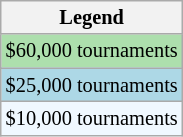<table class="wikitable" style="font-size:85%;">
<tr>
<th>Legend</th>
</tr>
<tr style="background:#addfad;">
<td>$60,000 tournaments</td>
</tr>
<tr style="background:lightblue;">
<td>$25,000 tournaments</td>
</tr>
<tr style="background:#f0f8ff;">
<td>$10,000 tournaments</td>
</tr>
</table>
